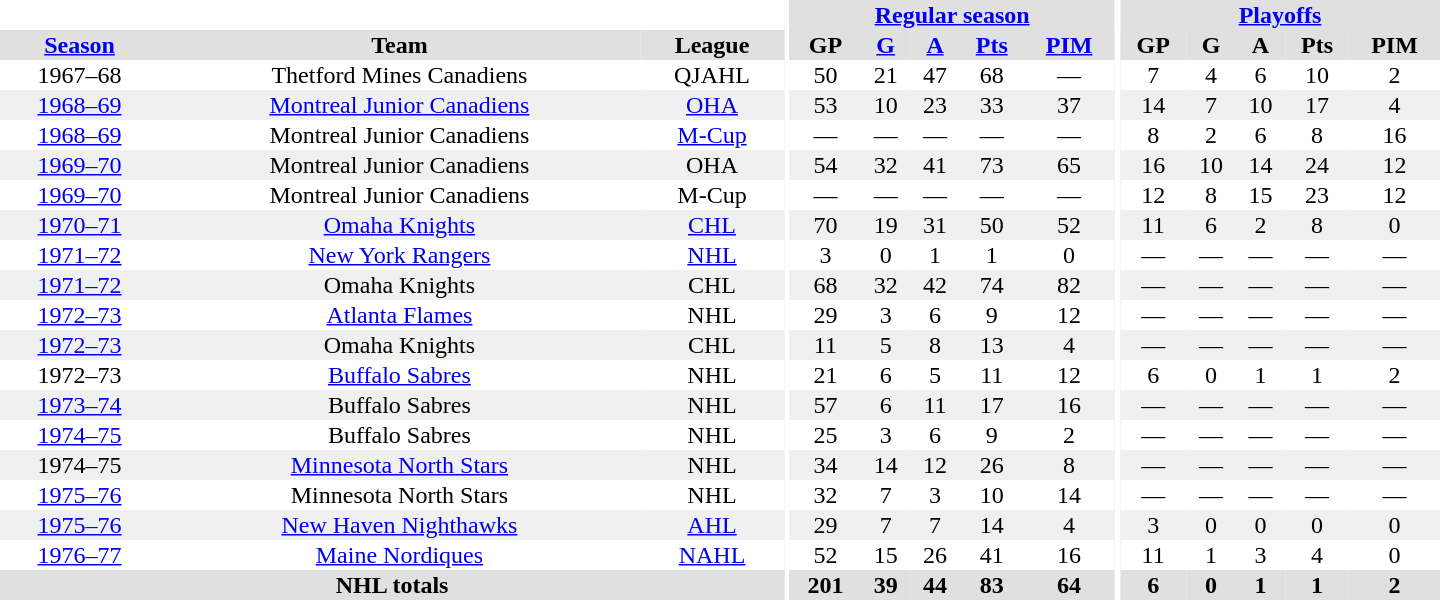<table border="0" cellpadding="1" cellspacing="0" style="text-align:center; width:60em">
<tr bgcolor="#e0e0e0">
<th colspan="3" bgcolor="#ffffff"></th>
<th rowspan="100" bgcolor="#ffffff"></th>
<th colspan="5"><a href='#'>Regular season</a></th>
<th rowspan="100" bgcolor="#ffffff"></th>
<th colspan="5"><a href='#'>Playoffs</a></th>
</tr>
<tr bgcolor="#e0e0e0">
<th><a href='#'>Season</a></th>
<th>Team</th>
<th>League</th>
<th>GP</th>
<th><a href='#'>G</a></th>
<th><a href='#'>A</a></th>
<th><a href='#'>Pts</a></th>
<th><a href='#'>PIM</a></th>
<th>GP</th>
<th>G</th>
<th>A</th>
<th>Pts</th>
<th>PIM</th>
</tr>
<tr>
<td>1967–68</td>
<td>Thetford Mines Canadiens</td>
<td>QJAHL</td>
<td>50</td>
<td>21</td>
<td>47</td>
<td>68</td>
<td>—</td>
<td>7</td>
<td>4</td>
<td>6</td>
<td>10</td>
<td>2</td>
</tr>
<tr bgcolor="#f0f0f0">
<td><a href='#'>1968–69</a></td>
<td><a href='#'>Montreal Junior Canadiens</a></td>
<td><a href='#'>OHA</a></td>
<td>53</td>
<td>10</td>
<td>23</td>
<td>33</td>
<td>37</td>
<td>14</td>
<td>7</td>
<td>10</td>
<td>17</td>
<td>4</td>
</tr>
<tr>
<td><a href='#'>1968–69</a></td>
<td>Montreal Junior Canadiens</td>
<td><a href='#'>M-Cup</a></td>
<td>—</td>
<td>—</td>
<td>—</td>
<td>—</td>
<td>—</td>
<td>8</td>
<td>2</td>
<td>6</td>
<td>8</td>
<td>16</td>
</tr>
<tr bgcolor="#f0f0f0">
<td><a href='#'>1969–70</a></td>
<td>Montreal Junior Canadiens</td>
<td>OHA</td>
<td>54</td>
<td>32</td>
<td>41</td>
<td>73</td>
<td>65</td>
<td>16</td>
<td>10</td>
<td>14</td>
<td>24</td>
<td>12</td>
</tr>
<tr>
<td><a href='#'>1969–70</a></td>
<td>Montreal Junior Canadiens</td>
<td>M-Cup</td>
<td>—</td>
<td>—</td>
<td>—</td>
<td>—</td>
<td>—</td>
<td>12</td>
<td>8</td>
<td>15</td>
<td>23</td>
<td>12</td>
</tr>
<tr bgcolor="#f0f0f0">
<td><a href='#'>1970–71</a></td>
<td><a href='#'>Omaha Knights</a></td>
<td><a href='#'>CHL</a></td>
<td>70</td>
<td>19</td>
<td>31</td>
<td>50</td>
<td>52</td>
<td>11</td>
<td>6</td>
<td>2</td>
<td>8</td>
<td>0</td>
</tr>
<tr>
<td><a href='#'>1971–72</a></td>
<td><a href='#'>New York Rangers</a></td>
<td><a href='#'>NHL</a></td>
<td>3</td>
<td>0</td>
<td>1</td>
<td>1</td>
<td>0</td>
<td>—</td>
<td>—</td>
<td>—</td>
<td>—</td>
<td>—</td>
</tr>
<tr bgcolor="#f0f0f0">
<td><a href='#'>1971–72</a></td>
<td>Omaha Knights</td>
<td>CHL</td>
<td>68</td>
<td>32</td>
<td>42</td>
<td>74</td>
<td>82</td>
<td>—</td>
<td>—</td>
<td>—</td>
<td>—</td>
<td>—</td>
</tr>
<tr>
<td><a href='#'>1972–73</a></td>
<td><a href='#'>Atlanta Flames</a></td>
<td>NHL</td>
<td>29</td>
<td>3</td>
<td>6</td>
<td>9</td>
<td>12</td>
<td>—</td>
<td>—</td>
<td>—</td>
<td>—</td>
<td>—</td>
</tr>
<tr bgcolor="#f0f0f0">
<td><a href='#'>1972–73</a></td>
<td>Omaha Knights</td>
<td>CHL</td>
<td>11</td>
<td>5</td>
<td>8</td>
<td>13</td>
<td>4</td>
<td>—</td>
<td>—</td>
<td>—</td>
<td>—</td>
<td>—</td>
</tr>
<tr>
<td>1972–73</td>
<td><a href='#'>Buffalo Sabres</a></td>
<td>NHL</td>
<td>21</td>
<td>6</td>
<td>5</td>
<td>11</td>
<td>12</td>
<td>6</td>
<td>0</td>
<td>1</td>
<td>1</td>
<td>2</td>
</tr>
<tr bgcolor="#f0f0f0">
<td><a href='#'>1973–74</a></td>
<td>Buffalo Sabres</td>
<td>NHL</td>
<td>57</td>
<td>6</td>
<td>11</td>
<td>17</td>
<td>16</td>
<td>—</td>
<td>—</td>
<td>—</td>
<td>—</td>
<td>—</td>
</tr>
<tr>
<td><a href='#'>1974–75</a></td>
<td>Buffalo Sabres</td>
<td>NHL</td>
<td>25</td>
<td>3</td>
<td>6</td>
<td>9</td>
<td>2</td>
<td>—</td>
<td>—</td>
<td>—</td>
<td>—</td>
<td>—</td>
</tr>
<tr bgcolor="#f0f0f0">
<td>1974–75</td>
<td><a href='#'>Minnesota North Stars</a></td>
<td>NHL</td>
<td>34</td>
<td>14</td>
<td>12</td>
<td>26</td>
<td>8</td>
<td>—</td>
<td>—</td>
<td>—</td>
<td>—</td>
<td>—</td>
</tr>
<tr>
<td><a href='#'>1975–76</a></td>
<td>Minnesota North Stars</td>
<td>NHL</td>
<td>32</td>
<td>7</td>
<td>3</td>
<td>10</td>
<td>14</td>
<td>—</td>
<td>—</td>
<td>—</td>
<td>—</td>
<td>—</td>
</tr>
<tr bgcolor="#f0f0f0">
<td><a href='#'>1975–76</a></td>
<td><a href='#'>New Haven Nighthawks</a></td>
<td><a href='#'>AHL</a></td>
<td>29</td>
<td>7</td>
<td>7</td>
<td>14</td>
<td>4</td>
<td>3</td>
<td>0</td>
<td>0</td>
<td>0</td>
<td>0</td>
</tr>
<tr>
<td><a href='#'>1976–77</a></td>
<td><a href='#'>Maine Nordiques</a></td>
<td><a href='#'>NAHL</a></td>
<td>52</td>
<td>15</td>
<td>26</td>
<td>41</td>
<td>16</td>
<td>11</td>
<td>1</td>
<td>3</td>
<td>4</td>
<td>0</td>
</tr>
<tr bgcolor="#e0e0e0">
<th colspan="3">NHL totals</th>
<th>201</th>
<th>39</th>
<th>44</th>
<th>83</th>
<th>64</th>
<th>6</th>
<th>0</th>
<th>1</th>
<th>1</th>
<th>2</th>
</tr>
</table>
